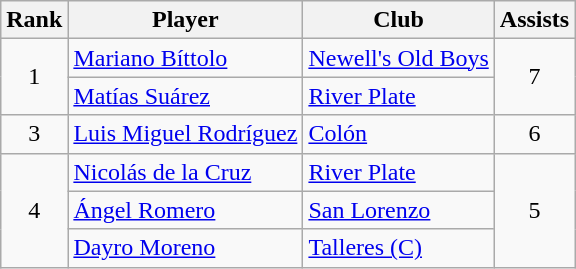<table class="wikitable" border="1">
<tr>
<th>Rank</th>
<th>Player</th>
<th>Club</th>
<th>Assists</th>
</tr>
<tr>
<td align=center rowspan=2>1</td>
<td> <a href='#'>Mariano Bíttolo</a></td>
<td><a href='#'>Newell's Old Boys</a></td>
<td align=center rowspan=2>7</td>
</tr>
<tr>
<td> <a href='#'>Matías Suárez</a></td>
<td><a href='#'>River Plate</a></td>
</tr>
<tr>
<td align=center>3</td>
<td> <a href='#'>Luis Miguel Rodríguez</a></td>
<td><a href='#'>Colón</a></td>
<td align=center>6</td>
</tr>
<tr>
<td align=center rowspan=3>4</td>
<td> <a href='#'>Nicolás de la Cruz</a></td>
<td><a href='#'>River Plate</a></td>
<td align=center rowspan=3>5</td>
</tr>
<tr>
<td> <a href='#'>Ángel Romero</a></td>
<td><a href='#'>San Lorenzo</a></td>
</tr>
<tr>
<td> <a href='#'>Dayro Moreno</a></td>
<td><a href='#'>Talleres (C)</a></td>
</tr>
</table>
